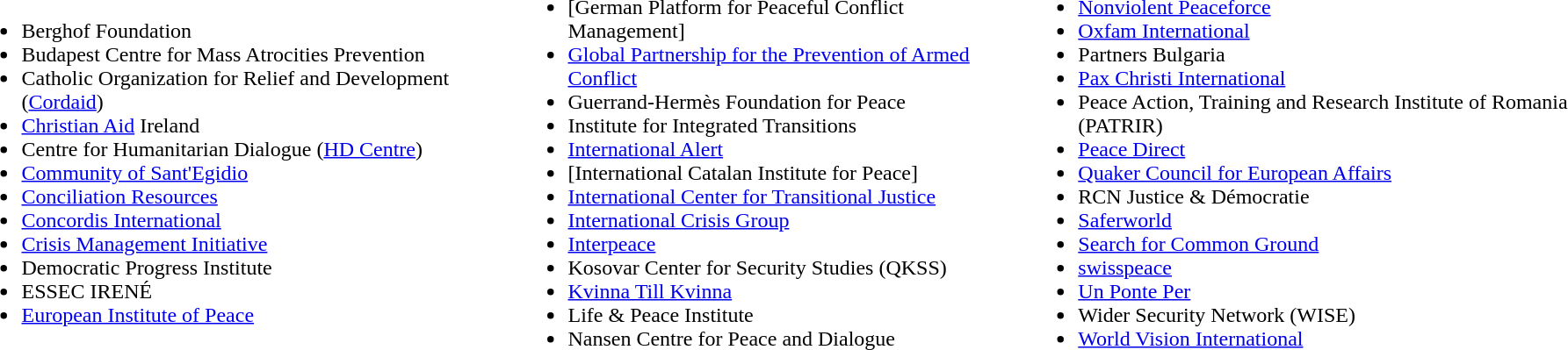<table>
<tr>
<td><br><ul><li>Berghof Foundation</li><li>Budapest Centre for Mass Atrocities Prevention</li><li>Catholic Organization for Relief and Development (<a href='#'>Cordaid</a>)</li><li><a href='#'>Christian Aid</a> Ireland</li><li>Centre for Humanitarian Dialogue (<a href='#'>HD Centre</a>)</li><li><a href='#'>Community of Sant'Egidio</a></li><li><a href='#'>Conciliation Resources</a></li><li><a href='#'>Concordis International</a></li><li><a href='#'>Crisis Management Initiative</a></li><li>Democratic Progress Institute</li><li>ESSEC IRENÉ</li><li><a href='#'>European Institute of Peace</a></li></ul></td>
<td><br><ul><li>[German Platform for Peaceful Conflict Management]</li><li><a href='#'>Global Partnership for the Prevention of Armed Conflict</a></li><li>Guerrand-Hermès Foundation for Peace</li><li>Institute for Integrated Transitions</li><li><a href='#'>International Alert</a></li><li>[International Catalan Institute for Peace]</li><li><a href='#'>International Center for Transitional Justice</a></li><li><a href='#'>International Crisis Group</a></li><li><a href='#'>Interpeace</a></li><li>Kosovar Center for Security Studies (QKSS)</li><li><a href='#'>Kvinna Till Kvinna</a></li><li>Life & Peace Institute</li><li>Nansen Centre for Peace and Dialogue</li></ul></td>
<td><br><ul><li><a href='#'>Nonviolent Peaceforce</a></li><li><a href='#'>Oxfam International</a></li><li>Partners Bulgaria</li><li><a href='#'> Pax Christi International</a></li><li>Peace Action, Training and Research Institute of Romania (PATRIR)</li><li><a href='#'>Peace Direct</a></li><li><a href='#'>Quaker Council for European Affairs</a></li><li>RCN Justice & Démocratie</li><li><a href='#'>Saferworld</a></li><li><a href='#'>Search for Common Ground</a></li><li><a href='#'>swisspeace</a></li><li><a href='#'>Un Ponte Per</a></li><li>Wider Security Network (WISE)</li><li><a href='#'>World Vision International</a></li></ul></td>
</tr>
</table>
